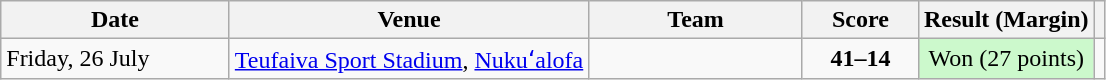<table class="wikitable">
<tr>
<th width=145>Date</th>
<th>Venue</th>
<th width=135>Team</th>
<th width=70>Score</th>
<th>Result (Margin)</th>
<th></th>
</tr>
<tr>
<td>Friday, 26 July</td>
<td><a href='#'>Teufaiva Sport Stadium</a>, <a href='#'>Nukuʻalofa</a></td>
<td></td>
<td align=center><strong>41–14</strong></td>
<td align=center bgcolor=#CCF9CC>Won (27 points)</td>
<td align=center></td>
</tr>
</table>
